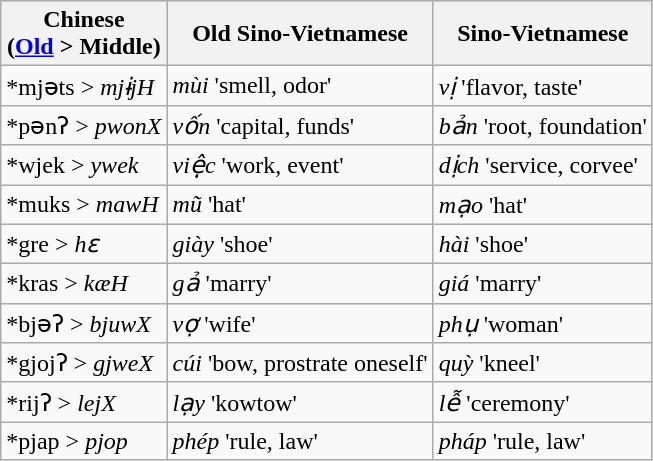<table class="wikitable">
<tr>
<th>Chinese<br>(<a href='#'>Old</a> > Middle)</th>
<th>Old Sino-Vietnamese</th>
<th>Sino-Vietnamese</th>
</tr>
<tr>
<td> *mjəts > <em>mjɨjH</em></td>
<td><em>mùi</em> 'smell, odor'</td>
<td><em>vị</em> 'flavor, taste'</td>
</tr>
<tr>
<td> *pənʔ > <em>pwonX</em></td>
<td><em>vốn</em> 'capital, funds'</td>
<td><em>bản</em> 'root, foundation' </td>
</tr>
<tr>
<td> *wjek > <em>ywek</em></td>
<td><em>việc</em> 'work, event'</td>
<td><em>dịch</em> 'service, corvee'</td>
</tr>
<tr>
<td> *muks > <em>mawH</em></td>
<td><em>mũ</em> 'hat'</td>
<td><em>mạo</em> 'hat'</td>
</tr>
<tr>
<td> *gre > <em>hɛ</em></td>
<td><em>giày</em> 'shoe'</td>
<td><em>hài</em> 'shoe'</td>
</tr>
<tr>
<td> *kras > <em>kæH</em></td>
<td><em>gả</em> 'marry'</td>
<td><em>giá</em> 'marry'</td>
</tr>
<tr>
<td> *bjəʔ > <em>bjuwX</em></td>
<td><em>vợ</em> 'wife'</td>
<td><em>phụ</em> 'woman'</td>
</tr>
<tr>
<td> *gjojʔ > <em>gjweX</em></td>
<td><em>cúi</em> 'bow, prostrate oneself'</td>
<td><em>quỳ</em> 'kneel'</td>
</tr>
<tr>
<td> *rijʔ > <em>lejX</em></td>
<td><em>lạy</em> 'kowtow'</td>
<td><em>lễ</em> 'ceremony'</td>
</tr>
<tr>
<td> *pjap > <em>pjop</em></td>
<td><em>phép</em> 'rule, law'</td>
<td><em>pháp</em> 'rule, law'</td>
</tr>
</table>
